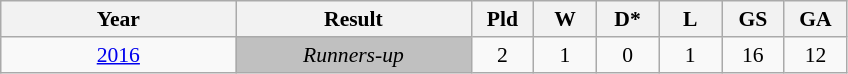<table class="wikitable" style="text-align: center;font-size:90%;">
<tr>
<th width="150">Year</th>
<th width="150">Result</th>
<th width="35">Pld</th>
<th width="35">W</th>
<th width="35">D*</th>
<th width="35">L</th>
<th width="35">GS</th>
<th width="35">GA</th>
</tr>
<tr>
<td> <a href='#'>2016</a></td>
<td bgcolor="silver"><em>Runners-up</em></td>
<td>2</td>
<td>1</td>
<td>0</td>
<td>1</td>
<td>16</td>
<td>12</td>
</tr>
</table>
